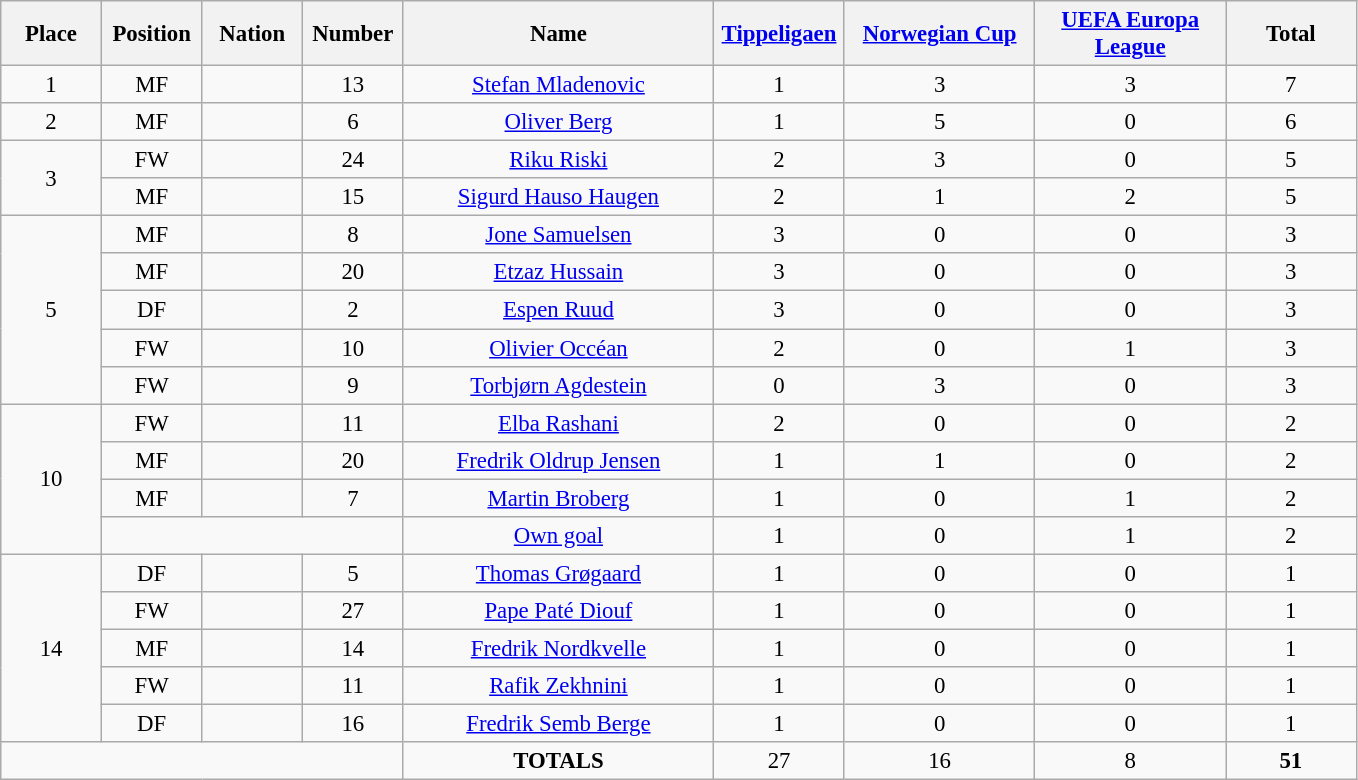<table class="wikitable" style="font-size: 95%; text-align: center;">
<tr>
<th width=60>Place</th>
<th width=60>Position</th>
<th width=60>Nation</th>
<th width=60>Number</th>
<th width=200>Name</th>
<th width=80><a href='#'>Tippeligaen</a></th>
<th width=120><a href='#'>Norwegian Cup</a></th>
<th width=120><a href='#'>UEFA Europa League</a></th>
<th width=80>Total</th>
</tr>
<tr>
<td>1</td>
<td>MF</td>
<td></td>
<td>13</td>
<td><a href='#'>Stefan Mladenovic</a></td>
<td>1</td>
<td>3</td>
<td>3</td>
<td>7</td>
</tr>
<tr>
<td>2</td>
<td>MF</td>
<td></td>
<td>6</td>
<td><a href='#'>Oliver Berg</a></td>
<td>1</td>
<td>5</td>
<td>0</td>
<td>6</td>
</tr>
<tr>
<td rowspan="2">3</td>
<td>FW</td>
<td></td>
<td>24</td>
<td><a href='#'>Riku Riski</a></td>
<td>2</td>
<td>3</td>
<td>0</td>
<td>5</td>
</tr>
<tr>
<td>MF</td>
<td></td>
<td>15</td>
<td><a href='#'>Sigurd Hauso Haugen</a></td>
<td>2</td>
<td>1</td>
<td>2</td>
<td>5</td>
</tr>
<tr>
<td rowspan="5">5</td>
<td>MF</td>
<td></td>
<td>8</td>
<td><a href='#'>Jone Samuelsen</a></td>
<td>3</td>
<td>0</td>
<td>0</td>
<td>3</td>
</tr>
<tr>
<td>MF</td>
<td></td>
<td>20</td>
<td><a href='#'>Etzaz Hussain</a></td>
<td>3</td>
<td>0</td>
<td>0</td>
<td>3</td>
</tr>
<tr>
<td>DF</td>
<td></td>
<td>2</td>
<td><a href='#'>Espen Ruud</a></td>
<td>3</td>
<td>0</td>
<td>0</td>
<td>3</td>
</tr>
<tr>
<td>FW</td>
<td></td>
<td>10</td>
<td><a href='#'>Olivier Occéan</a></td>
<td>2</td>
<td>0</td>
<td>1</td>
<td>3</td>
</tr>
<tr>
<td>FW</td>
<td></td>
<td>9</td>
<td><a href='#'>Torbjørn Agdestein</a></td>
<td>0</td>
<td>3</td>
<td>0</td>
<td>3</td>
</tr>
<tr>
<td rowspan="4">10</td>
<td>FW</td>
<td></td>
<td>11</td>
<td><a href='#'>Elba Rashani</a></td>
<td>2</td>
<td>0</td>
<td>0</td>
<td>2</td>
</tr>
<tr>
<td>MF</td>
<td></td>
<td>20</td>
<td><a href='#'>Fredrik Oldrup Jensen</a></td>
<td>1</td>
<td>1</td>
<td>0</td>
<td>2</td>
</tr>
<tr>
<td>MF</td>
<td></td>
<td>7</td>
<td><a href='#'>Martin Broberg</a></td>
<td>1</td>
<td>0</td>
<td>1</td>
<td>2</td>
</tr>
<tr>
<td colspan="3"></td>
<td><a href='#'>Own goal</a></td>
<td>1</td>
<td>0</td>
<td>1</td>
<td>2</td>
</tr>
<tr>
<td rowspan="5">14</td>
<td>DF</td>
<td></td>
<td>5</td>
<td><a href='#'>Thomas Grøgaard</a></td>
<td>1</td>
<td>0</td>
<td>0</td>
<td>1</td>
</tr>
<tr>
<td>FW</td>
<td></td>
<td>27</td>
<td><a href='#'>Pape Paté Diouf</a></td>
<td>1</td>
<td>0</td>
<td>0</td>
<td>1</td>
</tr>
<tr>
<td>MF</td>
<td></td>
<td>14</td>
<td><a href='#'>Fredrik Nordkvelle</a></td>
<td>1</td>
<td>0</td>
<td>0</td>
<td>1</td>
</tr>
<tr>
<td>FW</td>
<td></td>
<td>11</td>
<td><a href='#'>Rafik Zekhnini</a></td>
<td>1</td>
<td>0</td>
<td>0</td>
<td>1</td>
</tr>
<tr>
<td>DF</td>
<td></td>
<td>16</td>
<td><a href='#'>Fredrik Semb Berge</a></td>
<td>1</td>
<td>0</td>
<td>0</td>
<td>1</td>
</tr>
<tr>
<td colspan="4"></td>
<td><strong>TOTALS</strong></td>
<td>27</td>
<td>16</td>
<td>8</td>
<td><strong>51</strong></td>
</tr>
</table>
